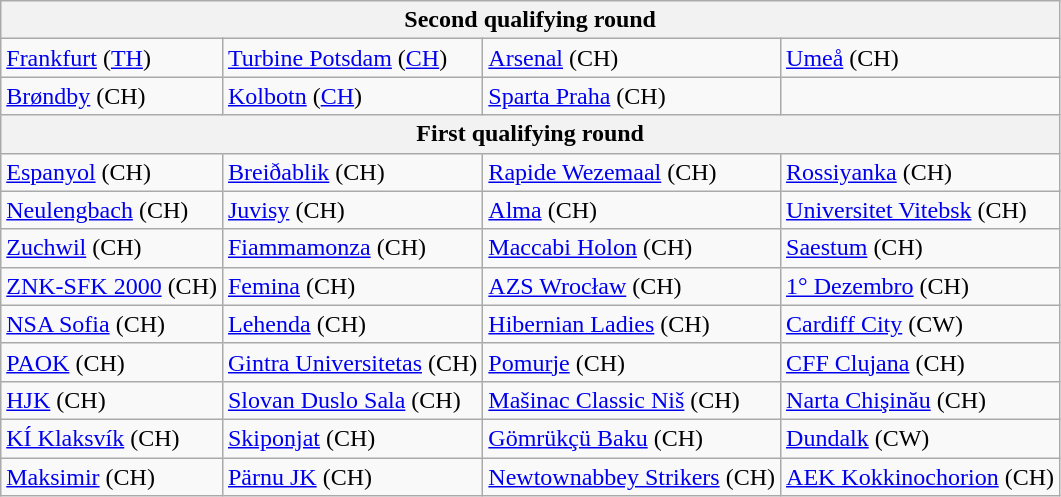<table class="wikitable">
<tr>
<th colspan="4">Second qualifying round</th>
</tr>
<tr>
<td> <a href='#'>Frankfurt</a> (<a href='#'>TH</a>)</td>
<td> <a href='#'>Turbine Potsdam</a> (<a href='#'>CH</a>)</td>
<td> <a href='#'>Arsenal</a> (CH)</td>
<td> <a href='#'>Umeå</a> (CH)</td>
</tr>
<tr>
<td> <a href='#'>Brøndby</a> (CH)</td>
<td> <a href='#'>Kolbotn</a> (<a href='#'>CH</a>)</td>
<td> <a href='#'>Sparta Praha</a> (CH)</td>
<td></td>
</tr>
<tr>
<th colspan="4">First qualifying round</th>
</tr>
<tr>
<td> <a href='#'>Espanyol</a> (CH)</td>
<td> <a href='#'>Breiðablik</a> (CH)</td>
<td> <a href='#'>Rapide Wezemaal</a> (CH)</td>
<td> <a href='#'>Rossiyanka</a> (CH)</td>
</tr>
<tr>
<td> <a href='#'>Neulengbach</a> (CH)</td>
<td> <a href='#'>Juvisy</a> (CH)</td>
<td> <a href='#'>Alma</a> (CH)</td>
<td> <a href='#'>Universitet Vitebsk</a> (CH)</td>
</tr>
<tr>
<td> <a href='#'>Zuchwil</a> (CH)</td>
<td> <a href='#'>Fiammamonza</a> (CH)</td>
<td> <a href='#'>Maccabi Holon</a> (CH)</td>
<td> <a href='#'>Saestum</a> (CH)</td>
</tr>
<tr>
<td> <a href='#'>ZNK-SFK 2000</a> (CH)</td>
<td> <a href='#'>Femina</a> (CH)</td>
<td> <a href='#'>AZS Wrocław</a> (CH)</td>
<td> <a href='#'>1° Dezembro</a> (CH)</td>
</tr>
<tr>
<td> <a href='#'>NSA Sofia</a> (CH)</td>
<td> <a href='#'>Lehenda</a> (CH)</td>
<td> <a href='#'>Hibernian Ladies</a> (CH)</td>
<td> <a href='#'>Cardiff City</a> (CW)</td>
</tr>
<tr>
<td> <a href='#'>PAOK</a> (CH)</td>
<td> <a href='#'>Gintra Universitetas</a> (CH)</td>
<td> <a href='#'>Pomurje</a> (CH)</td>
<td> <a href='#'>CFF Clujana</a> (CH)</td>
</tr>
<tr>
<td> <a href='#'>HJK</a> (CH)</td>
<td> <a href='#'>Slovan Duslo Sala</a> (CH)</td>
<td> <a href='#'>Mašinac Classic Niš</a> (CH)</td>
<td> <a href='#'>Narta Chişinău</a> (CH)</td>
</tr>
<tr>
<td> <a href='#'>KÍ Klaksvík</a> (CH)</td>
<td> <a href='#'>Skiponjat</a> (CH)</td>
<td> <a href='#'>Gömrükçü Baku</a> (CH)</td>
<td> <a href='#'>Dundalk</a> (CW)</td>
</tr>
<tr>
<td> <a href='#'>Maksimir</a> (CH)</td>
<td> <a href='#'>Pärnu JK</a> (CH)</td>
<td> <a href='#'>Newtownabbey Strikers</a> (CH)</td>
<td> <a href='#'>AEK Kokkinochorion</a> (CH)</td>
</tr>
</table>
